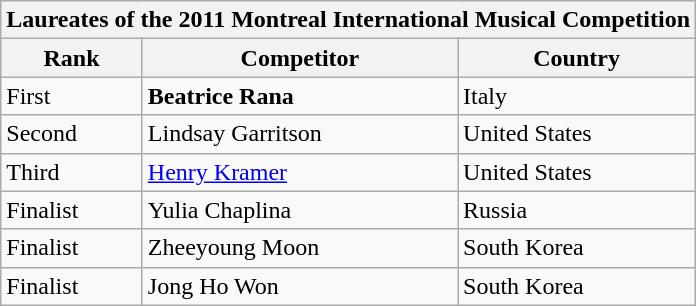<table class="wikitable">
<tr>
<th colspan="3">Laureates of the 2011 Montreal International Musical Competition</th>
</tr>
<tr>
<th>Rank</th>
<th>Competitor</th>
<th>Country</th>
</tr>
<tr>
<td>First</td>
<td><strong>Beatrice Rana</strong></td>
<td> Italy</td>
</tr>
<tr>
<td>Second</td>
<td>Lindsay Garritson</td>
<td> United States</td>
</tr>
<tr>
<td>Third</td>
<td><a href='#'>Henry Kramer</a></td>
<td> United States</td>
</tr>
<tr>
<td>Finalist</td>
<td>Yulia Chaplina</td>
<td> Russia</td>
</tr>
<tr>
<td>Finalist</td>
<td>Zheeyoung Moon</td>
<td> South Korea</td>
</tr>
<tr>
<td>Finalist</td>
<td>Jong Ho Won</td>
<td> South Korea</td>
</tr>
</table>
